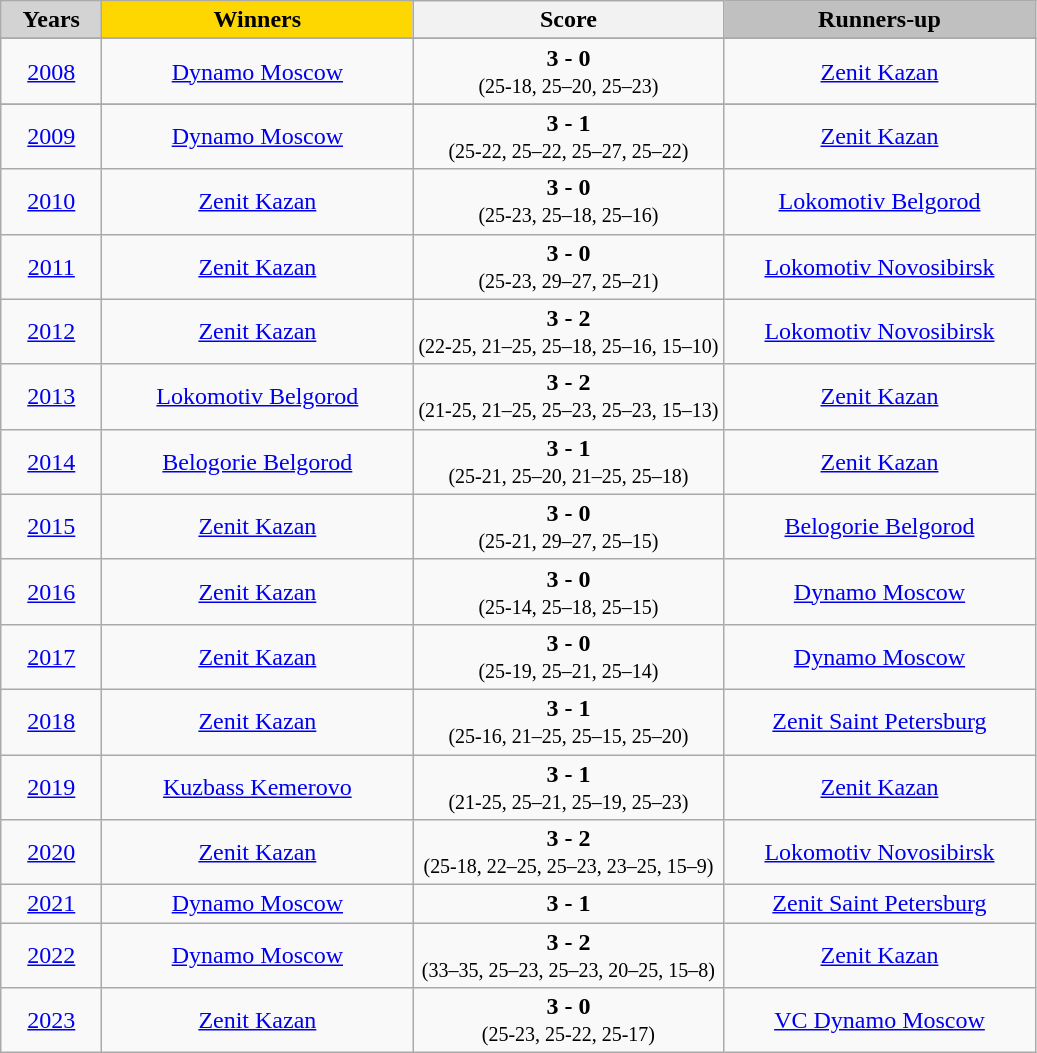<table class="wikitable">
<tr>
<th width=60; style="background:#d3d3d3">Years</th>
<th width=200; style="background:gold">Winners </th>
<th width=200>Score</th>
<th width=200; style="background:silver">Runners-up</th>
</tr>
<tr>
</tr>
<tr align=center>
<td><a href='#'>2008</a></td>
<td><a href='#'>Dynamo Moscow</a></td>
<td><strong>3 - 0</strong><br><small>(25-18, 25–20, 25–23)</small></td>
<td><a href='#'>Zenit Kazan</a></td>
</tr>
<tr>
</tr>
<tr align=center>
<td><a href='#'>2009</a></td>
<td><a href='#'>Dynamo Moscow</a></td>
<td><strong>3 - 1</strong><br><small>(25-22, 25–22, 25–27, 25–22)</small></td>
<td><a href='#'>Zenit Kazan</a></td>
</tr>
<tr align=center>
<td><a href='#'>2010</a></td>
<td><a href='#'>Zenit Kazan</a></td>
<td><strong>3 - 0</strong><br><small>(25-23, 25–18, 25–16)</small></td>
<td><a href='#'>Lokomotiv Belgorod</a></td>
</tr>
<tr align=center>
<td><a href='#'>2011</a></td>
<td><a href='#'>Zenit Kazan</a></td>
<td><strong>3 - 0</strong><br><small>(25-23, 29–27, 25–21)</small></td>
<td><a href='#'>Lokomotiv Novosibirsk</a></td>
</tr>
<tr align=center>
<td><a href='#'>2012</a></td>
<td><a href='#'>Zenit Kazan</a></td>
<td><strong>3 - 2</strong><br><small>(22-25, 21–25, 25–18, 25–16, 15–10)</small></td>
<td><a href='#'>Lokomotiv Novosibirsk</a></td>
</tr>
<tr align=center>
<td><a href='#'>2013</a></td>
<td><a href='#'>Lokomotiv Belgorod</a></td>
<td><strong>3 - 2</strong><br><small>(21-25, 21–25, 25–23, 25–23, 15–13)</small></td>
<td><a href='#'>Zenit Kazan</a></td>
</tr>
<tr align=center>
<td><a href='#'>2014</a></td>
<td><a href='#'>Belogorie Belgorod</a></td>
<td><strong>3 - 1</strong><br><small>(25-21, 25–20, 21–25, 25–18)</small></td>
<td><a href='#'>Zenit Kazan</a></td>
</tr>
<tr align=center>
<td><a href='#'>2015</a></td>
<td><a href='#'>Zenit Kazan</a></td>
<td><strong>3 - 0</strong><br><small>(25-21, 29–27, 25–15)</small></td>
<td><a href='#'>Belogorie Belgorod</a></td>
</tr>
<tr align=center>
<td><a href='#'>2016</a></td>
<td><a href='#'>Zenit Kazan</a></td>
<td><strong>3 - 0</strong><br><small>(25-14, 25–18, 25–15)</small></td>
<td><a href='#'>Dynamo Moscow</a></td>
</tr>
<tr align=center>
<td><a href='#'>2017</a></td>
<td><a href='#'>Zenit Kazan</a></td>
<td><strong>3 - 0</strong><br><small>(25-19, 25–21, 25–14)</small></td>
<td><a href='#'>Dynamo Moscow</a></td>
</tr>
<tr align=center>
<td><a href='#'>2018</a></td>
<td><a href='#'>Zenit Kazan</a></td>
<td><strong>3 - 1</strong><br><small>(25-16, 21–25, 25–15, 25–20)</small></td>
<td><a href='#'>Zenit Saint Petersburg</a></td>
</tr>
<tr align=center>
<td><a href='#'>2019</a></td>
<td><a href='#'>Kuzbass Kemerovo</a></td>
<td><strong>3 - 1</strong><br><small>(21-25, 25–21, 25–19, 25–23)</small></td>
<td><a href='#'>Zenit Kazan</a></td>
</tr>
<tr align=center>
<td><a href='#'>2020</a></td>
<td><a href='#'>Zenit Kazan</a></td>
<td><strong>3 - 2</strong><br><small>(25-18, 22–25, 25–23, 23–25, 15–9)</small></td>
<td><a href='#'>Lokomotiv Novosibirsk</a></td>
</tr>
<tr align=center>
<td><a href='#'>2021</a></td>
<td><a href='#'>Dynamo Moscow</a></td>
<td><strong>3 - 1</strong><br></td>
<td><a href='#'>Zenit Saint Petersburg</a></td>
</tr>
<tr align=center>
<td><a href='#'>2022</a></td>
<td><a href='#'>Dynamo Moscow</a></td>
<td><strong>3 - 2</strong><br><small>(33–35, 25–23, 25–23, 20–25, 15–8)</small></td>
<td><a href='#'>Zenit Kazan</a></td>
</tr>
<tr align=Center>
<td><a href='#'>2023</a></td>
<td><a href='#'>Zenit Kazan</a></td>
<td><strong>3 - 0</strong><br><small>(25-23, 25-22, 25-17)</small></td>
<td><a href='#'>VC Dynamo Moscow</a></td>
</tr>
</table>
